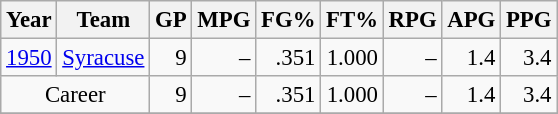<table class="wikitable sortable" style="font-size:95%; text-align:right;">
<tr>
<th>Year</th>
<th>Team</th>
<th>GP</th>
<th>MPG</th>
<th>FG%</th>
<th>FT%</th>
<th>RPG</th>
<th>APG</th>
<th>PPG</th>
</tr>
<tr>
<td style="text-align:left;"><a href='#'>1950</a></td>
<td style="text-align:left;"><a href='#'>Syracuse</a></td>
<td>9</td>
<td>–</td>
<td>.351</td>
<td>1.000</td>
<td>–</td>
<td>1.4</td>
<td>3.4</td>
</tr>
<tr>
<td style="text-align:center;" colspan="2">Career</td>
<td>9</td>
<td>–</td>
<td>.351</td>
<td>1.000</td>
<td>–</td>
<td>1.4</td>
<td>3.4</td>
</tr>
<tr>
</tr>
</table>
